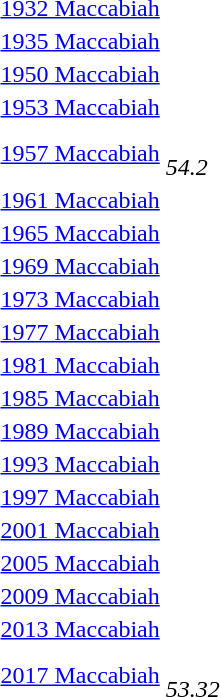<table>
<tr valign="top">
<td><a href='#'>1932 Maccabiah</a></td>
<td></td>
<td></td>
<td></td>
</tr>
<tr>
<td><a href='#'>1935 Maccabiah</a></td>
<td></td>
<td></td>
<td></td>
</tr>
<tr>
<td><a href='#'>1950 Maccabiah</a></td>
<td></td>
<td></td>
<td></td>
</tr>
<tr>
<td><a href='#'>1953 Maccabiah</a></td>
<td></td>
<td></td>
<td></td>
</tr>
<tr>
<td><a href='#'>1957 Maccabiah</a></td>
<td><br><em>54.2</em></td>
<td></td>
<td></td>
</tr>
<tr>
<td><a href='#'>1961 Maccabiah</a></td>
<td></td>
<td></td>
<td></td>
</tr>
<tr>
<td><a href='#'>1965 Maccabiah</a></td>
<td></td>
<td></td>
<td></td>
</tr>
<tr>
<td><a href='#'>1969 Maccabiah</a></td>
<td></td>
<td></td>
<td></td>
</tr>
<tr>
<td><a href='#'>1973 Maccabiah</a></td>
<td></td>
<td></td>
<td></td>
</tr>
<tr>
<td><a href='#'>1977 Maccabiah</a></td>
<td></td>
<td></td>
<td></td>
</tr>
<tr>
<td><a href='#'>1981 Maccabiah</a></td>
<td></td>
<td></td>
<td></td>
</tr>
<tr>
<td><a href='#'>1985 Maccabiah</a></td>
<td></td>
<td></td>
<td></td>
</tr>
<tr>
<td><a href='#'>1989 Maccabiah</a></td>
<td></td>
<td></td>
<td></td>
</tr>
<tr>
<td><a href='#'>1993 Maccabiah</a></td>
<td></td>
<td></td>
<td></td>
</tr>
<tr>
<td><a href='#'>1997 Maccabiah</a></td>
<td></td>
<td></td>
<td></td>
</tr>
<tr>
<td><a href='#'>2001 Maccabiah</a></td>
<td></td>
<td></td>
<td></td>
</tr>
<tr>
<td><a href='#'>2005 Maccabiah</a></td>
<td></td>
<td></td>
<td></td>
</tr>
<tr>
<td><a href='#'>2009 Maccabiah</a></td>
<td></td>
<td></td>
<td></td>
</tr>
<tr>
<td><a href='#'>2013 Maccabiah</a></td>
<td></td>
<td></td>
<td></td>
</tr>
<tr>
<td><a href='#'>2017 Maccabiah</a></td>
<td><br><em>53.32</em></td>
<td></td>
<td></td>
</tr>
</table>
